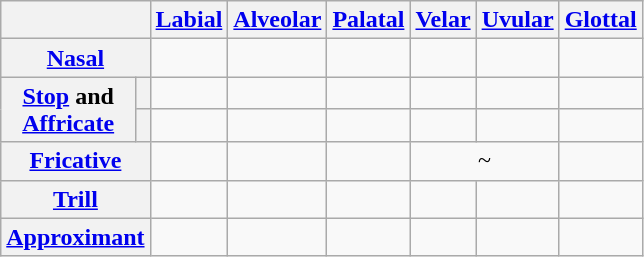<table class="wikitable" style="text-align: center">
<tr>
<th colspan="2"></th>
<th><a href='#'>Labial</a></th>
<th><a href='#'>Alveolar</a></th>
<th><a href='#'>Palatal</a></th>
<th><a href='#'>Velar</a></th>
<th><a href='#'>Uvular</a></th>
<th><a href='#'>Glottal</a></th>
</tr>
<tr>
<th colspan="2"><a href='#'>Nasal</a></th>
<td> </td>
<td> </td>
<td> </td>
<td> </td>
<td></td>
<td></td>
</tr>
<tr>
<th rowspan="2"><a href='#'>Stop</a> and<br><a href='#'>Affricate</a></th>
<th></th>
<td> </td>
<td> </td>
<td> </td>
<td> </td>
<td> </td>
<td></td>
</tr>
<tr>
<th></th>
<td> </td>
<td> </td>
<td> </td>
<td> </td>
<td></td>
<td></td>
</tr>
<tr>
<th colspan="2"><a href='#'>Fricative</a></th>
<td> </td>
<td> </td>
<td></td>
<td colspan="2">  ~ </td>
<td> </td>
</tr>
<tr>
<th colspan="2"><a href='#'>Trill</a></th>
<td></td>
<td> </td>
<td></td>
<td></td>
<td></td>
<td></td>
</tr>
<tr>
<th colspan="2"><a href='#'>Approximant</a></th>
<td> </td>
<td> </td>
<td> </td>
<td></td>
<td></td>
<td></td>
</tr>
</table>
